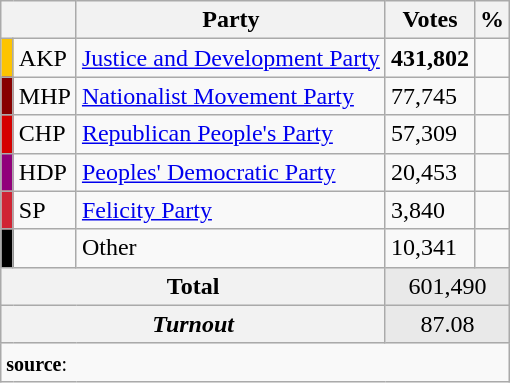<table class="wikitable">
<tr>
<th colspan="2" align="center"></th>
<th align="center">Party</th>
<th align="center">Votes</th>
<th align="center">%</th>
</tr>
<tr align="left">
<td bgcolor="#FDC400" width="1"></td>
<td>AKP</td>
<td><a href='#'>Justice and Development Party</a></td>
<td><strong>431,802</strong></td>
<td><strong></strong></td>
</tr>
<tr align="left">
<td bgcolor="#870000" width="1"></td>
<td>MHP</td>
<td><a href='#'>Nationalist Movement Party</a></td>
<td>77,745</td>
<td></td>
</tr>
<tr align="left">
<td bgcolor="#d50000" width="1"></td>
<td>CHP</td>
<td><a href='#'>Republican People's Party</a></td>
<td>57,309</td>
<td></td>
</tr>
<tr align="left">
<td bgcolor="#91007B" width="1"></td>
<td>HDP</td>
<td><a href='#'>Peoples' Democratic Party</a></td>
<td>20,453</td>
<td></td>
</tr>
<tr align="left">
<td bgcolor="#D02433" width="1"></td>
<td>SP</td>
<td><a href='#'>Felicity Party</a></td>
<td>3,840</td>
<td></td>
</tr>
<tr align="left">
<td bgcolor=" " width="1"></td>
<td></td>
<td>Other</td>
<td>10,341</td>
<td></td>
</tr>
<tr align="left" style="background-color:#E9E9E9">
<th colspan="3" align="center"><strong>Total</strong></th>
<td colspan="5" align="center">601,490</td>
</tr>
<tr align="left" style="background-color:#E9E9E9">
<th colspan="3" align="center"><em>Turnout</em></th>
<td colspan="5" align="center">87.08</td>
</tr>
<tr>
<td colspan="9" align="left"><small><strong>source</strong>: </small></td>
</tr>
</table>
